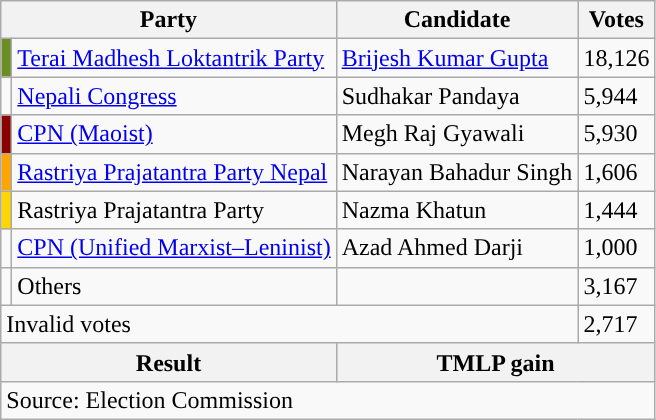<table class="wikitable">
<tr>
<th colspan="2">Party</th>
<th>Candidate</th>
<th>Votes</th>
</tr>
<tr>
<td style="background-color:olivedrab"></td>
<td><a href='#'>Terai Madhesh Loktantrik Party</a></td>
<td><a href='#'>Brijesh Kumar Gupta</a></td>
<td>18,126</td>
</tr>
<tr>
<td style="background-color:"></td>
<td><a href='#'>Nepali Congress</a></td>
<td>Sudhakar Pandaya</td>
<td>5,944</td>
</tr>
<tr>
<td style="background-color:darkred"></td>
<td><a href='#'>CPN (Maoist)</a></td>
<td>Megh Raj Gyawali</td>
<td>5,930</td>
</tr>
<tr>
<td style="background-color:orange"></td>
<td><a href='#'>Rastriya Prajatantra Party Nepal</a></td>
<td>Narayan Bahadur Singh</td>
<td>1,606</td>
</tr>
<tr>
<td style="background-color:gold"></td>
<td>Rastriya Prajatantra Party</td>
<td>Nazma Khatun</td>
<td>1,444</td>
</tr>
<tr>
<td style="background-color:"></td>
<td><a href='#'>CPN (Unified Marxist–Leninist)</a></td>
<td>Azad Ahmed Darji</td>
<td>1,000</td>
</tr>
<tr>
<td></td>
<td>Others</td>
<td></td>
<td>3,167</td>
</tr>
<tr>
<td colspan="3">Invalid votes</td>
<td>2,717</td>
</tr>
<tr>
<th colspan="2">Result</th>
<th colspan="2">TMLP gain</th>
</tr>
<tr>
<td colspan="4">Source: Election Commission</td>
</tr>
</table>
